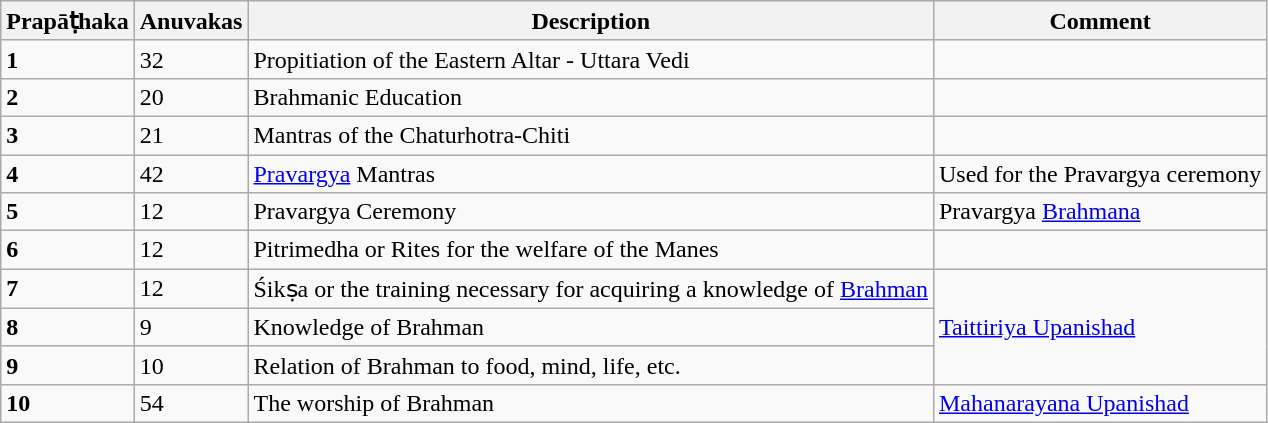<table class="wikitable">
<tr>
<th>Prapāṭhaka</th>
<th>Anuvakas</th>
<th>Description</th>
<th>Comment</th>
</tr>
<tr>
<td><strong>1</strong></td>
<td>32</td>
<td>Propitiation of the Eastern Altar - Uttara Vedi</td>
<td></td>
</tr>
<tr>
<td><strong>2</strong></td>
<td>20</td>
<td>Brahmanic Education</td>
<td></td>
</tr>
<tr>
<td><strong>3</strong></td>
<td>21</td>
<td>Mantras of the Chaturhotra-Chiti</td>
<td></td>
</tr>
<tr>
<td><strong>4</strong></td>
<td>42</td>
<td><a href='#'>Pravargya</a> Mantras</td>
<td>Used for the Pravargya ceremony</td>
</tr>
<tr>
<td><strong>5</strong></td>
<td>12</td>
<td>Pravargya Ceremony</td>
<td>Pravargya <a href='#'>Brahmana</a></td>
</tr>
<tr>
<td><strong>6</strong></td>
<td>12</td>
<td>Pitrimedha or Rites for the welfare of the Manes</td>
<td></td>
</tr>
<tr>
<td><strong>7</strong></td>
<td>12</td>
<td>Śikṣa or the training necessary for acquiring a knowledge of <a href='#'>Brahman</a></td>
<td rowspan="3"><a href='#'>Taittiriya Upanishad</a></td>
</tr>
<tr>
<td><strong>8</strong></td>
<td>9</td>
<td>Knowledge of Brahman</td>
</tr>
<tr>
<td><strong>9</strong></td>
<td>10</td>
<td>Relation of Brahman to food, mind, life, etc.</td>
</tr>
<tr>
<td><strong>10</strong></td>
<td>54</td>
<td>The worship of Brahman</td>
<td><a href='#'>Mahanarayana Upanishad</a></td>
</tr>
</table>
